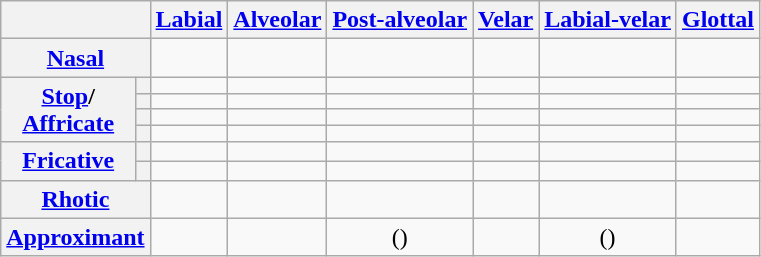<table class="wikitable" style="text-align:center">
<tr>
<th colspan="2"></th>
<th><a href='#'>Labial</a></th>
<th><a href='#'>Alveolar</a></th>
<th><a href='#'>Post-alveolar</a></th>
<th><a href='#'>Velar</a></th>
<th><a href='#'>Labial-velar</a></th>
<th><a href='#'>Glottal</a></th>
</tr>
<tr>
<th colspan="2"><a href='#'>Nasal</a></th>
<td></td>
<td></td>
<td></td>
<td></td>
<td></td>
<td></td>
</tr>
<tr>
<th rowspan="4"><a href='#'>Stop</a>/<br><a href='#'>Affricate</a></th>
<th></th>
<td></td>
<td></td>
<td></td>
<td></td>
<td></td>
<td></td>
</tr>
<tr>
<th></th>
<td></td>
<td></td>
<td></td>
<td></td>
<td></td>
<td></td>
</tr>
<tr>
<th></th>
<td></td>
<td></td>
<td></td>
<td></td>
<td></td>
<td></td>
</tr>
<tr>
<th></th>
<td></td>
<td></td>
<td></td>
<td></td>
<td></td>
<td></td>
</tr>
<tr>
<th rowspan="2"><a href='#'>Fricative</a></th>
<th></th>
<td></td>
<td></td>
<td></td>
<td></td>
<td></td>
<td></td>
</tr>
<tr>
<th></th>
<td></td>
<td></td>
<td></td>
<td></td>
<td></td>
<td></td>
</tr>
<tr>
<th colspan="2"><a href='#'>Rhotic</a></th>
<td></td>
<td></td>
<td></td>
<td></td>
<td></td>
<td></td>
</tr>
<tr>
<th colspan="2"><a href='#'>Approximant</a></th>
<td></td>
<td></td>
<td>()</td>
<td></td>
<td>()</td>
<td></td>
</tr>
</table>
